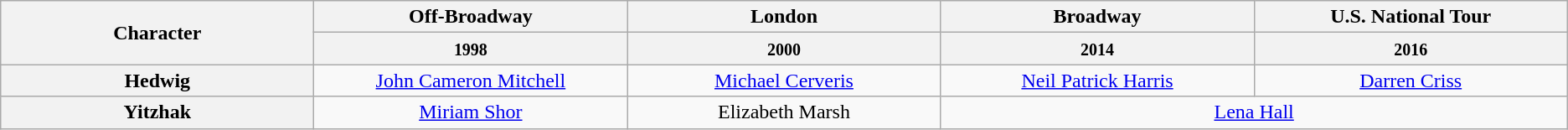<table class="wikitable">
<tr>
<th rowspan="2" style="width:10%;">Character</th>
<th style="width:10%;">Off-Broadway</th>
<th style="width:10%;">London</th>
<th style="width:10%;">Broadway</th>
<th style="width:10%;">U.S. National Tour</th>
</tr>
<tr>
<th><small>1998</small></th>
<th><small>2000</small></th>
<th><small>2014</small></th>
<th><small>2016</small></th>
</tr>
<tr>
<th>Hedwig</th>
<td style="text-align:center;"><a href='#'>John Cameron Mitchell</a></td>
<td style="text-align:center;"><a href='#'>Michael Cerveris</a></td>
<td style="text-align:center;"><a href='#'>Neil Patrick Harris</a></td>
<td style="text-align:center;"><a href='#'>Darren Criss</a></td>
</tr>
<tr>
<th>Yitzhak</th>
<td style="text-align:center;"><a href='#'>Miriam Shor</a></td>
<td style="text-align:center;">Elizabeth Marsh</td>
<td colspan="2" style="text-align:center;"><a href='#'>Lena Hall</a></td>
</tr>
</table>
